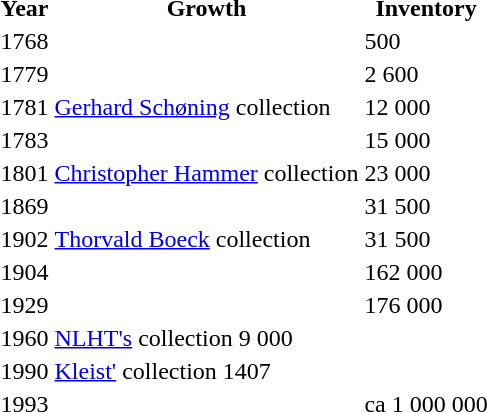<table border="0">
<tr>
<th>Year</th>
<th>Growth</th>
<th>Inventory</th>
</tr>
<tr>
<td>1768</td>
<td></td>
<td>500</td>
</tr>
<tr>
<td>1779</td>
<td></td>
<td>2 600</td>
</tr>
<tr>
<td>1781</td>
<td><a href='#'>Gerhard Schøning</a> collection</td>
<td>12 000</td>
<td></td>
</tr>
<tr>
<td>1783</td>
<td></td>
<td>15 000</td>
</tr>
<tr>
<td>1801</td>
<td><a href='#'>Christopher Hammer</a> collection</td>
<td>23 000</td>
</tr>
<tr>
<td>1869</td>
<td></td>
<td>31 500</td>
</tr>
<tr>
<td>1902</td>
<td><a href='#'>Thorvald Boeck</a> collection</td>
<td>31 500</td>
<td></td>
</tr>
<tr>
<td>1904</td>
<td></td>
<td>162 000</td>
</tr>
<tr>
<td>1929</td>
<td></td>
<td>176 000</td>
</tr>
<tr>
<td>1960</td>
<td><a href='#'>NLHT's</a> collection 9 000</td>
<td></td>
</tr>
<tr>
<td>1990</td>
<td><a href='#'>Kleist'</a> collection 1407</td>
<td></td>
</tr>
<tr>
<td>1993</td>
<td></td>
<td>ca 1 000 000</td>
</tr>
</table>
